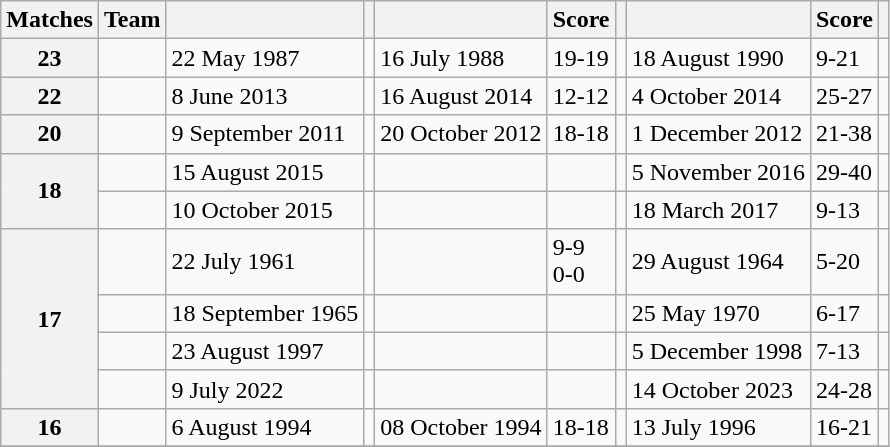<table class="wikitable sortable">
<tr>
<th>Matches</th>
<th>Team</th>
<th></th>
<th></th>
<th></th>
<th>Score</th>
<th></th>
<th></th>
<th>Score</th>
<th></th>
</tr>
<tr>
<th>23</th>
<td></td>
<td>22 May 1987</td>
<td></td>
<td>16 July 1988</td>
<td>19-19</td>
<td></td>
<td>18 August 1990</td>
<td>9-21</td>
<td></td>
</tr>
<tr>
<th>22</th>
<td></td>
<td>8 June 2013</td>
<td></td>
<td>16 August 2014</td>
<td>12-12</td>
<td></td>
<td>4 October 2014</td>
<td>25-27</td>
<td></td>
</tr>
<tr>
<th>20</th>
<td></td>
<td>9 September 2011</td>
<td></td>
<td>20 October 2012</td>
<td>18-18</td>
<td></td>
<td>1 December 2012</td>
<td>21-38</td>
<td></td>
</tr>
<tr>
<th rowspan="2">18</th>
<td></td>
<td>15 August 2015</td>
<td></td>
<td></td>
<td></td>
<td></td>
<td>5 November 2016</td>
<td>29-40</td>
<td></td>
</tr>
<tr>
<td></td>
<td>10 October 2015</td>
<td></td>
<td></td>
<td></td>
<td></td>
<td>18 March 2017</td>
<td>9-13</td>
<td></td>
</tr>
<tr>
<th rowspan="4">17</th>
<td></td>
<td>22 July 1961</td>
<td></td>
<td><br></td>
<td>9-9<br>0-0</td>
<td><br></td>
<td>29 August 1964</td>
<td>5-20</td>
<td></td>
</tr>
<tr>
<td></td>
<td>18 September 1965</td>
<td></td>
<td></td>
<td></td>
<td></td>
<td>25 May 1970</td>
<td>6-17</td>
<td></td>
</tr>
<tr>
<td></td>
<td>23 August 1997</td>
<td></td>
<td></td>
<td></td>
<td></td>
<td>5 December 1998</td>
<td>7-13</td>
<td></td>
</tr>
<tr>
<td></td>
<td>9 July 2022</td>
<td></td>
<td></td>
<td></td>
<td></td>
<td>14 October 2023</td>
<td>24-28</td>
<td></td>
</tr>
<tr>
<th>16</th>
<td></td>
<td>6 August 1994</td>
<td></td>
<td>08 October 1994</td>
<td>18-18</td>
<td></td>
<td>13 July 1996</td>
<td>16-21</td>
<td></td>
</tr>
<tr>
</tr>
</table>
